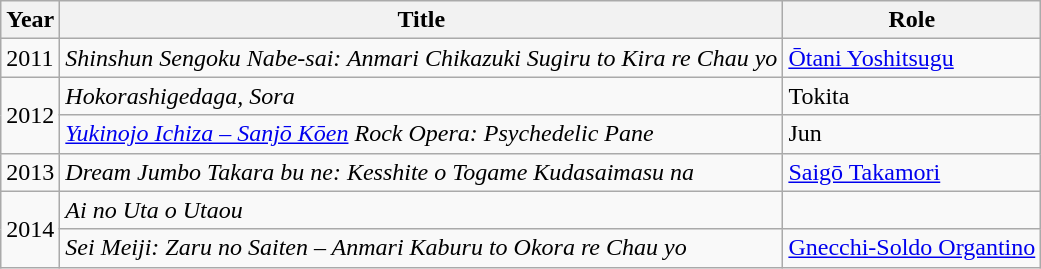<table class="wikitable">
<tr>
<th>Year</th>
<th>Title</th>
<th>Role</th>
</tr>
<tr>
<td>2011</td>
<td><em>Shinshun Sengoku Nabe-sai: Anmari Chikazuki Sugiru to Kira re Chau yo</em></td>
<td><a href='#'>Ōtani Yoshitsugu</a></td>
</tr>
<tr>
<td rowspan="2">2012</td>
<td><em>Hokorashigedaga, Sora</em></td>
<td>Tokita</td>
</tr>
<tr>
<td><em><a href='#'>Yukinojo Ichiza – Sanjō Kōen</a> Rock Opera: Psychedelic Pane</em></td>
<td>Jun</td>
</tr>
<tr>
<td>2013</td>
<td><em>Dream Jumbo Takara bu ne: Kesshite o Togame Kudasaimasu na</em></td>
<td><a href='#'>Saigō Takamori</a></td>
</tr>
<tr>
<td rowspan="2">2014</td>
<td><em>Ai no Uta o Utaou</em></td>
<td></td>
</tr>
<tr>
<td><em>Sei Meiji: Zaru no Saiten – Anmari Kaburu to Okora re Chau yo</em></td>
<td><a href='#'>Gnecchi-Soldo Organtino</a></td>
</tr>
</table>
